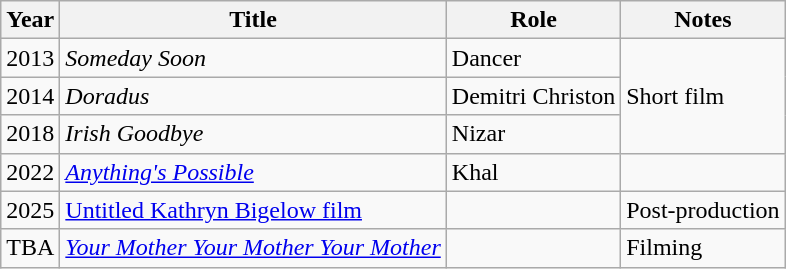<table class="wikitable sortable">
<tr>
<th>Year</th>
<th>Title</th>
<th>Role</th>
<th class="unsortable">Notes</th>
</tr>
<tr>
<td>2013</td>
<td><em>Someday Soon</em></td>
<td>Dancer</td>
<td rowspan="3">Short film</td>
</tr>
<tr>
<td>2014</td>
<td><em>Doradus</em></td>
<td>Demitri Christon</td>
</tr>
<tr>
<td>2018</td>
<td><em>Irish Goodbye</em></td>
<td>Nizar</td>
</tr>
<tr>
<td>2022</td>
<td><em><a href='#'>Anything's Possible</a></em></td>
<td>Khal</td>
<td></td>
</tr>
<tr>
<td>2025</td>
<td><a href='#'>Untitled Kathryn Bigelow film</a></td>
<td></td>
<td>Post-production</td>
</tr>
<tr>
<td>TBA</td>
<td><em><a href='#'>Your Mother Your Mother Your Mother</a></em></td>
<td></td>
<td>Filming</td>
</tr>
</table>
